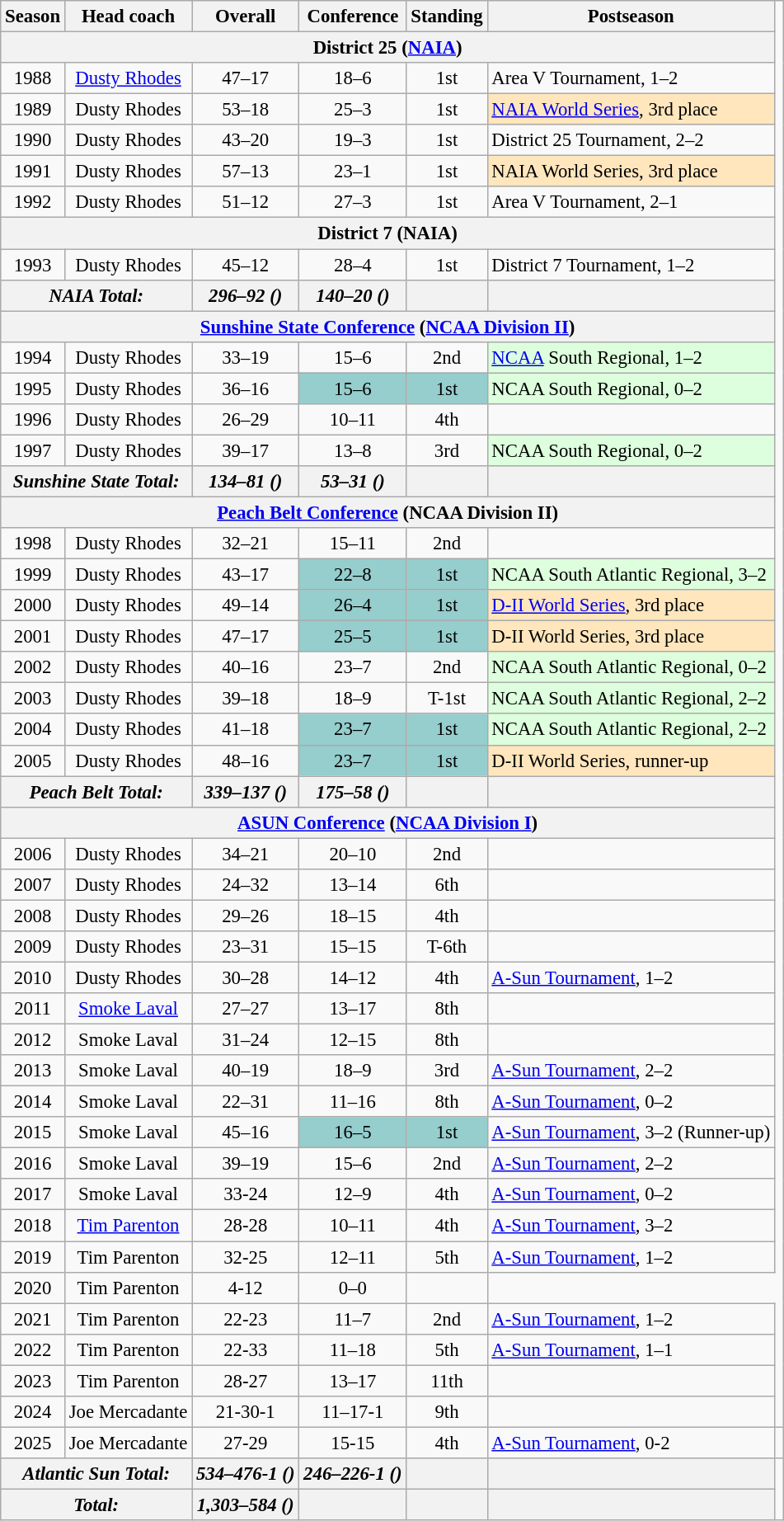<table class="wikitable" style="font-size: 95%">
<tr>
<th>Season</th>
<th>Head coach</th>
<th>Overall</th>
<th>Conference</th>
<th>Standing</th>
<th>Postseason</th>
</tr>
<tr>
<th colspan="6" style="text-align:center;">District 25 (<a href='#'>NAIA</a>)</th>
</tr>
<tr>
<td style="text-align:center;">1988</td>
<td style="text-align:center;"><a href='#'>Dusty Rhodes</a></td>
<td style="text-align:center;">47–17</td>
<td style="text-align:center;">18–6</td>
<td style="text-align:center;">1st</td>
<td>Area V Tournament, 1–2</td>
</tr>
<tr>
<td style="text-align:center;">1989</td>
<td style="text-align:center;">Dusty Rhodes</td>
<td style="text-align:center;">53–18</td>
<td style="text-align:center;">25–3</td>
<td style="text-align:center;">1st</td>
<td style="background:#ffe6bd;"><a href='#'>NAIA World Series</a>, 3rd place</td>
</tr>
<tr>
<td style="text-align:center;">1990</td>
<td style="text-align:center;">Dusty Rhodes</td>
<td style="text-align:center;">43–20</td>
<td style="text-align:center;">19–3</td>
<td style="text-align:center;">1st</td>
<td>District 25 Tournament, 2–2</td>
</tr>
<tr>
<td style="text-align:center;">1991</td>
<td style="text-align:center;">Dusty Rhodes</td>
<td style="text-align:center;">57–13</td>
<td style="text-align:center;">23–1</td>
<td style="text-align:center;">1st</td>
<td style="background:#ffe6bd;">NAIA World Series, 3rd place</td>
</tr>
<tr>
<td style="text-align:center;">1992</td>
<td style="text-align:center;">Dusty Rhodes</td>
<td style="text-align:center;">51–12</td>
<td style="text-align:center;">27–3</td>
<td style="text-align:center;">1st</td>
<td>Area V Tournament, 2–1</td>
</tr>
<tr>
<th colspan="6" style="text-align:center;">District 7 (NAIA)</th>
</tr>
<tr>
<td style="text-align:center;">1993</td>
<td style="text-align:center;">Dusty Rhodes</td>
<td style="text-align:center;">45–12</td>
<td style="text-align:center;">28–4</td>
<td style="text-align:center;">1st</td>
<td>District 7 Tournament, 1–2</td>
</tr>
<tr>
<th colspan="2"><em>NAIA Total:</em></th>
<th><em>296–92 ()</em></th>
<th><em>140–20 ()</em></th>
<th></th>
<th></th>
</tr>
<tr>
<th colspan="6" style="text-align:center;"><a href='#'>Sunshine State Conference</a> (<a href='#'>NCAA Division II</a>)</th>
</tr>
<tr>
<td style="text-align:center;">1994</td>
<td style="text-align:center;">Dusty Rhodes</td>
<td style="text-align:center;">33–19</td>
<td style="text-align:center;">15–6</td>
<td style="text-align:center;">2nd</td>
<td style="background:#dfd;"><a href='#'>NCAA</a> South Regional, 1–2</td>
</tr>
<tr>
<td style="text-align:center;">1995</td>
<td style="text-align:center;">Dusty Rhodes</td>
<td style="text-align:center;">36–16</td>
<td style="text-align:center; background:#96cdcd;">15–6</td>
<td style="text-align:center; background:#96cdcd;">1st</td>
<td style="background:#dfd;">NCAA South Regional, 0–2</td>
</tr>
<tr>
<td style="text-align:center;">1996</td>
<td style="text-align:center;">Dusty Rhodes</td>
<td style="text-align:center;">26–29</td>
<td style="text-align:center;">10–11</td>
<td style="text-align:center;">4th</td>
<td></td>
</tr>
<tr>
<td style="text-align:center;">1997</td>
<td style="text-align:center;">Dusty Rhodes</td>
<td style="text-align:center;">39–17</td>
<td style="text-align:center;">13–8</td>
<td style="text-align:center;">3rd</td>
<td style="background:#dfd;">NCAA South Regional, 0–2</td>
</tr>
<tr>
<th colspan="2"><em>Sunshine State Total:</em></th>
<th><em>134–81 ()</em></th>
<th><em>53–31 ()</em></th>
<th></th>
<th></th>
</tr>
<tr>
<th colspan="6" style="text-align:center;"><a href='#'>Peach Belt Conference</a> (NCAA Division II)</th>
</tr>
<tr>
<td style="text-align:center;">1998</td>
<td style="text-align:center;">Dusty Rhodes</td>
<td style="text-align:center;">32–21</td>
<td style="text-align:center;">15–11</td>
<td style="text-align:center;">2nd</td>
<td></td>
</tr>
<tr>
<td style="text-align:center;">1999</td>
<td style="text-align:center;">Dusty Rhodes</td>
<td style="text-align:center;">43–17</td>
<td style="text-align:center; background:#96cdcd;">22–8</td>
<td style="text-align:center; background:#96cdcd;">1st</td>
<td style="background:#dfd;">NCAA South Atlantic Regional, 3–2</td>
</tr>
<tr>
<td style="text-align:center;">2000</td>
<td style="text-align:center;">Dusty Rhodes</td>
<td style="text-align:center;">49–14</td>
<td style="text-align:center; background:#96cdcd;">26–4</td>
<td style="text-align:center; background:#96cdcd;">1st</td>
<td style="background:#ffe6bd;"><a href='#'>D-II World Series</a>, 3rd place</td>
</tr>
<tr>
<td style="text-align:center;">2001</td>
<td style="text-align:center;">Dusty Rhodes</td>
<td style="text-align:center;">47–17</td>
<td style="text-align:center; background:#96cdcd;">25–5</td>
<td style="text-align:center; background:#96cdcd;">1st</td>
<td style="background:#ffe6bd;">D-II World Series, 3rd place</td>
</tr>
<tr>
<td style="text-align:center;">2002</td>
<td style="text-align:center;">Dusty Rhodes</td>
<td style="text-align:center;">40–16</td>
<td style="text-align:center;">23–7</td>
<td style="text-align:center;">2nd</td>
<td style="background:#dfd;">NCAA South Atlantic Regional, 0–2</td>
</tr>
<tr>
<td style="text-align:center;">2003</td>
<td style="text-align:center;">Dusty Rhodes</td>
<td style="text-align:center;">39–18</td>
<td style="text-align:center;">18–9</td>
<td style="text-align:center;">T-1st</td>
<td style="background:#dfd;">NCAA South Atlantic Regional, 2–2</td>
</tr>
<tr>
<td style="text-align:center;">2004</td>
<td style="text-align:center;">Dusty Rhodes</td>
<td style="text-align:center;">41–18</td>
<td style="text-align:center; background:#96cdcd;">23–7</td>
<td style="text-align:center; background:#96cdcd;">1st</td>
<td style="background:#dfd;">NCAA South Atlantic Regional, 2–2</td>
</tr>
<tr>
<td style="text-align:center;">2005</td>
<td style="text-align:center;">Dusty Rhodes</td>
<td style="text-align:center;">48–16</td>
<td style="text-align:center; background:#96cdcd;">23–7</td>
<td style="text-align:center; background:#96cdcd;">1st</td>
<td style="background:#ffe6bd;">D-II World Series, runner-up</td>
</tr>
<tr>
<th colspan="2"><em>Peach Belt Total:</em></th>
<th><em>339–137 ()</em></th>
<th><em>175–58 ()</em></th>
<th></th>
<th></th>
</tr>
<tr>
<th colspan="6" style="text-align:center;"><a href='#'>ASUN Conference</a> (<a href='#'>NCAA Division I</a>)</th>
</tr>
<tr>
<td style="text-align:center;">2006</td>
<td style="text-align:center;">Dusty Rhodes</td>
<td style="text-align:center;">34–21</td>
<td style="text-align:center;">20–10</td>
<td style="text-align:center;">2nd</td>
<td></td>
</tr>
<tr>
<td style="text-align:center;">2007</td>
<td style="text-align:center;">Dusty Rhodes</td>
<td style="text-align:center;">24–32</td>
<td style="text-align:center;">13–14</td>
<td style="text-align:center;">6th</td>
<td></td>
</tr>
<tr>
<td style="text-align:center;">2008</td>
<td style="text-align:center;">Dusty Rhodes</td>
<td style="text-align:center;">29–26</td>
<td style="text-align:center;">18–15</td>
<td style="text-align:center;">4th</td>
<td></td>
</tr>
<tr>
<td style="text-align:center;">2009</td>
<td style="text-align:center;">Dusty Rhodes</td>
<td style="text-align:center;">23–31</td>
<td style="text-align:center;">15–15</td>
<td style="text-align:center;">T-6th</td>
<td></td>
</tr>
<tr>
<td style="text-align:center;">2010</td>
<td style="text-align:center;">Dusty Rhodes</td>
<td style="text-align:center;">30–28</td>
<td style="text-align:center;">14–12</td>
<td style="text-align:center;">4th</td>
<td><a href='#'>A-Sun Tournament</a>, 1–2</td>
</tr>
<tr>
<td style="text-align:center;">2011</td>
<td style="text-align:center;"><a href='#'>Smoke Laval</a></td>
<td style="text-align:center;">27–27</td>
<td style="text-align:center;">13–17</td>
<td style="text-align:center;">8th</td>
<td></td>
</tr>
<tr>
<td style="text-align:center;">2012</td>
<td style="text-align:center;">Smoke Laval</td>
<td style="text-align:center;">31–24</td>
<td style="text-align:center;">12–15</td>
<td style="text-align:center;">8th</td>
<td></td>
</tr>
<tr>
<td style="text-align:center;">2013</td>
<td style="text-align:center;">Smoke Laval</td>
<td style="text-align:center;">40–19</td>
<td style="text-align:center;">18–9</td>
<td style="text-align:center;">3rd</td>
<td><a href='#'>A-Sun Tournament</a>, 2–2</td>
</tr>
<tr>
<td style="text-align:center;">2014</td>
<td style="text-align:center;">Smoke Laval</td>
<td style="text-align:center;">22–31</td>
<td style="text-align:center;">11–16</td>
<td style="text-align:center;">8th</td>
<td><a href='#'>A-Sun Tournament</a>, 0–2</td>
</tr>
<tr>
<td style="text-align:center;">2015</td>
<td style="text-align:center;">Smoke Laval</td>
<td style="text-align:center;">45–16</td>
<td style="text-align:center; background:#96cdcd;">16–5</td>
<td style="text-align:center; background:#96cdcd;">1st</td>
<td><a href='#'>A-Sun Tournament</a>, 3–2 (Runner-up)</td>
</tr>
<tr>
<td style="text-align:center;">2016</td>
<td style="text-align:center;">Smoke Laval</td>
<td style="text-align:center;">39–19</td>
<td style="text-align:center;">15–6</td>
<td style="text-align:center;">2nd</td>
<td><a href='#'>A-Sun Tournament</a>, 2–2</td>
</tr>
<tr>
<td style="text-align:center;">2017</td>
<td style="text-align:center;">Smoke Laval</td>
<td style="text-align:center;">33-24</td>
<td style="text-align:center;">12–9</td>
<td style="text-align:center;">4th</td>
<td><a href='#'>A-Sun Tournament</a>, 0–2</td>
</tr>
<tr>
<td style="text-align:center;">2018</td>
<td style="text-align:center;"><a href='#'>Tim Parenton</a></td>
<td style="text-align:center;">28-28</td>
<td style="text-align:center;">10–11</td>
<td style="text-align:center;">4th</td>
<td><a href='#'>A-Sun Tournament</a>, 3–2</td>
</tr>
<tr>
<td style="text-align:center;">2019</td>
<td style="text-align:center;">Tim Parenton</td>
<td style="text-align:center;">32-25</td>
<td style="text-align:center;">12–11</td>
<td style="text-align:center;">5th</td>
<td><a href='#'>A-Sun Tournament</a>, 1–2</td>
</tr>
<tr>
<td style="text-align:center;">2020</td>
<td style="text-align:center;">Tim Parenton</td>
<td style="text-align:center;">4-12</td>
<td style="text-align:center;">0–0</td>
<td style="text-align:center;"></td>
</tr>
<tr>
<td style="text-align:center;">2021</td>
<td style="text-align:center;">Tim Parenton</td>
<td style="text-align:center;">22-23</td>
<td style="text-align:center;">11–7</td>
<td style="text-align:center;">2nd </td>
<td><a href='#'>A-Sun Tournament</a>, 1–2</td>
</tr>
<tr>
<td style="text-align:center;">2022</td>
<td style="text-align:center;">Tim Parenton</td>
<td style="text-align:center;">22-33</td>
<td style="text-align:center;">11–18</td>
<td style="text-align:center;">5th </td>
<td><a href='#'>A-Sun Tournament</a>, 1–1</td>
</tr>
<tr>
<td style="text-align:center;">2023</td>
<td style="text-align:center;">Tim Parenton</td>
<td style="text-align:center;">28-27</td>
<td style="text-align:center;">13–17</td>
<td style="text-align:center;">11th</td>
<td></td>
</tr>
<tr>
<td style="text-align:center;">2024</td>
<td style="text-align:center;">Joe Mercadante</td>
<td style="text-align:center;">21-30-1</td>
<td style="text-align:center;">11–17-1</td>
<td style="text-align:center;">9th</td>
<td></td>
</tr>
<tr>
<td style="text-align:center;">2025</td>
<td style="text-align:center;">Joe Mercadante</td>
<td style="text-align:center;">27-29</td>
<td style="text-align:center;">15-15</td>
<td style="text-align:center;">4th </td>
<td><a href='#'>A-Sun Tournament</a>, 0-2</td>
<td></td>
</tr>
<tr>
<th colspan="2"><em>Atlantic Sun Total:</em></th>
<th><em>534–476-1 ()</em></th>
<th><em>246–226-1 ()</em></th>
<th></th>
<th></th>
</tr>
<tr>
<th colspan="2"><em>Total:</em></th>
<th><em>1,303–584 ()</em></th>
<th></th>
<th></th>
<th></th>
</tr>
</table>
